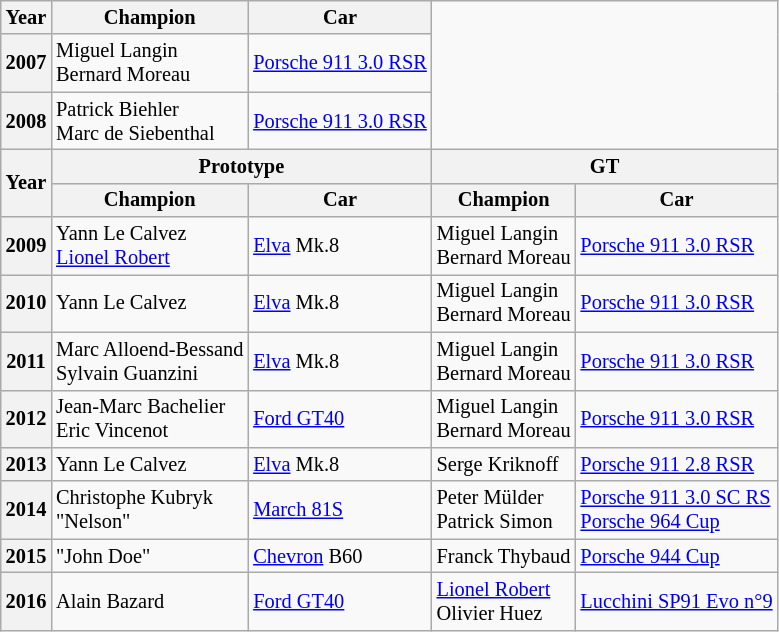<table class="wikitable" style="font-size:85%">
<tr>
<th>Year</th>
<th>Champion</th>
<th>Car</th>
</tr>
<tr>
<th>2007</th>
<td> Miguel Langin<br> Bernard Moreau</td>
<td><a href='#'>Porsche 911 3.0 RSR</a></td>
</tr>
<tr>
<th>2008</th>
<td> Patrick Biehler<br> Marc de Siebenthal</td>
<td><a href='#'>Porsche 911 3.0 RSR</a></td>
</tr>
<tr>
<th rowspan=2>Year</th>
<th colspan=2>Prototype</th>
<th colspan=2>GT</th>
</tr>
<tr>
<th>Champion</th>
<th>Car</th>
<th>Champion</th>
<th>Car</th>
</tr>
<tr>
<th>2009</th>
<td> Yann Le Calvez<br> <a href='#'>Lionel Robert</a></td>
<td><a href='#'>Elva</a> Mk.8</td>
<td> Miguel Langin<br> Bernard Moreau</td>
<td><a href='#'>Porsche 911 3.0 RSR</a></td>
</tr>
<tr>
<th>2010</th>
<td> Yann Le Calvez</td>
<td><a href='#'>Elva</a> Mk.8</td>
<td> Miguel Langin<br> Bernard Moreau</td>
<td><a href='#'>Porsche 911 3.0 RSR</a></td>
</tr>
<tr>
<th>2011</th>
<td> Marc Alloend-Bessand<br> Sylvain Guanzini</td>
<td><a href='#'>Elva</a> Mk.8</td>
<td> Miguel Langin<br> Bernard Moreau</td>
<td><a href='#'>Porsche 911 3.0 RSR</a></td>
</tr>
<tr>
<th>2012</th>
<td> Jean-Marc Bachelier<br> Eric Vincenot</td>
<td><a href='#'>Ford GT40</a></td>
<td> Miguel Langin<br> Bernard Moreau</td>
<td><a href='#'>Porsche 911 3.0 RSR</a></td>
</tr>
<tr>
<th>2013</th>
<td> Yann Le Calvez</td>
<td><a href='#'>Elva</a> Mk.8</td>
<td> Serge Kriknoff</td>
<td><a href='#'>Porsche 911 2.8 RSR</a></td>
</tr>
<tr>
<th>2014</th>
<td> Christophe Kubryk<br> "Nelson"</td>
<td><a href='#'>March 81S</a></td>
<td> Peter Mülder<br> Patrick Simon</td>
<td><a href='#'>Porsche 911 3.0 SC RS</a><br> <a href='#'>Porsche 964 Cup</a></td>
</tr>
<tr>
<th>2015</th>
<td> "John Doe"</td>
<td><a href='#'>Chevron</a> B60</td>
<td> Franck Thybaud</td>
<td><a href='#'>Porsche 944 Cup</a></td>
</tr>
<tr>
<th>2016</th>
<td> Alain Bazard</td>
<td><a href='#'>Ford GT40</a></td>
<td> <a href='#'>Lionel Robert</a><br> Olivier Huez</td>
<td><a href='#'>Lucchini SP91 Evo n°9</a></td>
</tr>
</table>
